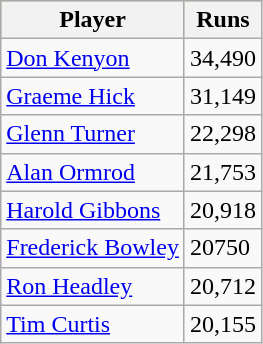<table class="wikitable">
<tr style="background:#bdb76b;">
<th>Player</th>
<th>Runs</th>
</tr>
<tr>
<td><a href='#'>Don Kenyon</a></td>
<td>34,490</td>
</tr>
<tr>
<td><a href='#'>Graeme Hick</a></td>
<td>31,149</td>
</tr>
<tr>
<td><a href='#'>Glenn Turner</a></td>
<td>22,298</td>
</tr>
<tr>
<td><a href='#'>Alan Ormrod</a></td>
<td>21,753</td>
</tr>
<tr>
<td><a href='#'>Harold Gibbons</a></td>
<td>20,918</td>
</tr>
<tr>
<td><a href='#'>Frederick Bowley</a></td>
<td>20750</td>
</tr>
<tr>
<td><a href='#'>Ron Headley</a></td>
<td>20,712</td>
</tr>
<tr>
<td><a href='#'>Tim Curtis</a></td>
<td>20,155</td>
</tr>
</table>
